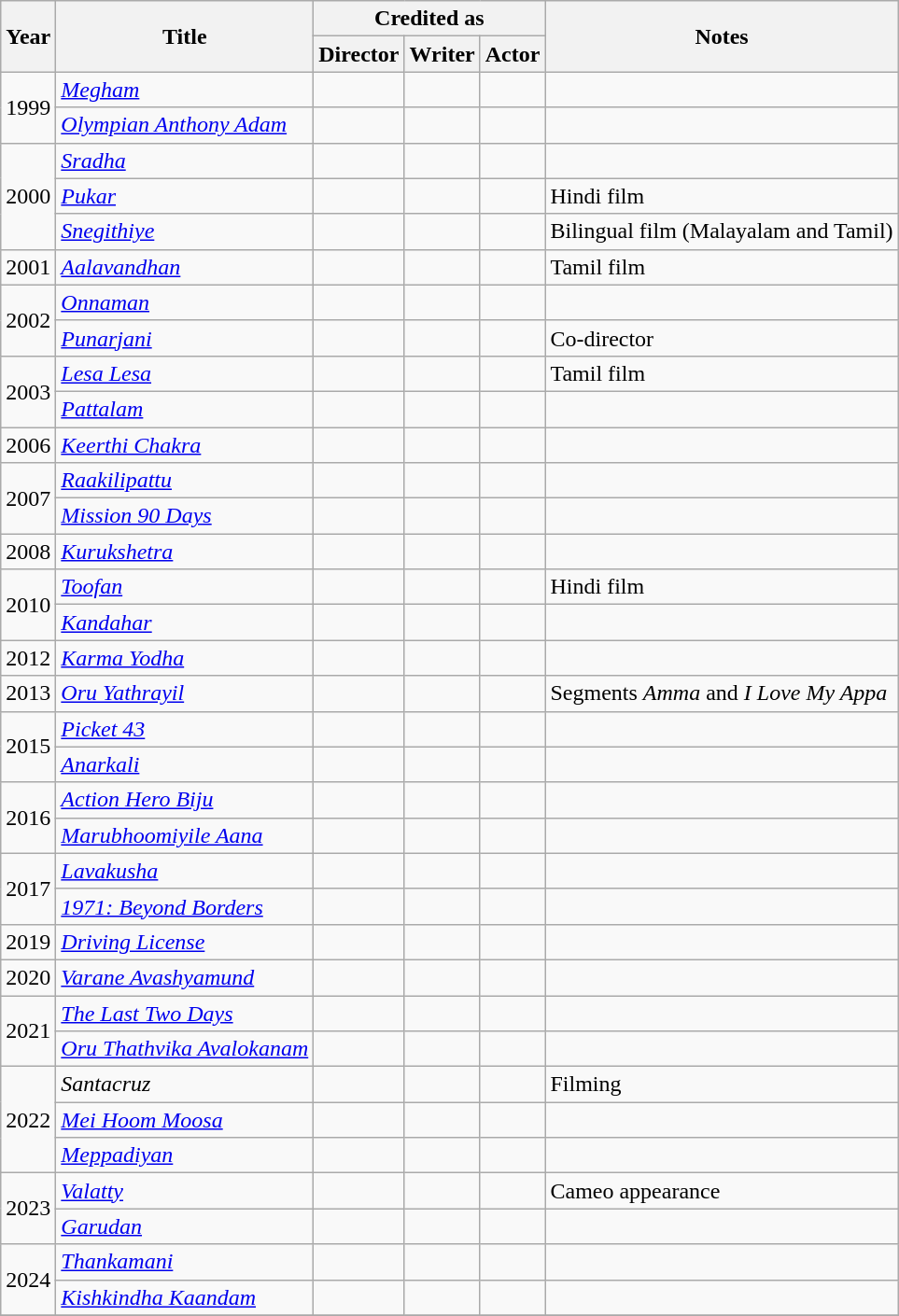<table class="wikitable sortable">
<tr>
<th rowspan="2">Year</th>
<th rowspan="2">Title</th>
<th colspan="3">Credited as</th>
<th rowspan="2">Notes</th>
</tr>
<tr>
<th>Director</th>
<th>Writer</th>
<th>Actor</th>
</tr>
<tr>
<td rowspan=2>1999</td>
<td><em><a href='#'>Megham</a></em></td>
<td></td>
<td></td>
<td></td>
<td></td>
</tr>
<tr>
<td><em><a href='#'>Olympian Anthony Adam</a></em></td>
<td></td>
<td></td>
<td></td>
<td></td>
</tr>
<tr>
<td rowspan=3>2000</td>
<td><em><a href='#'>Sradha</a></em></td>
<td></td>
<td></td>
<td></td>
<td></td>
</tr>
<tr>
<td><em><a href='#'>Pukar</a></em></td>
<td></td>
<td></td>
<td></td>
<td>Hindi film</td>
</tr>
<tr>
<td><em><a href='#'>Snegithiye</a></em></td>
<td></td>
<td></td>
<td></td>
<td>Bilingual film (Malayalam and Tamil)</td>
</tr>
<tr>
<td>2001</td>
<td><em><a href='#'>Aalavandhan</a></em></td>
<td></td>
<td></td>
<td></td>
<td>Tamil film</td>
</tr>
<tr>
<td rowspan=2>2002</td>
<td><em><a href='#'>Onnaman</a></em></td>
<td></td>
<td></td>
<td></td>
<td></td>
</tr>
<tr>
<td><em><a href='#'>Punarjani</a></em></td>
<td></td>
<td></td>
<td></td>
<td>Co-director</td>
</tr>
<tr>
<td rowspan=2>2003</td>
<td><em><a href='#'>Lesa Lesa</a></em></td>
<td></td>
<td></td>
<td></td>
<td>Tamil film</td>
</tr>
<tr>
<td><em><a href='#'>Pattalam</a></em></td>
<td></td>
<td></td>
<td></td>
<td></td>
</tr>
<tr>
<td>2006</td>
<td><em><a href='#'>Keerthi Chakra</a></em></td>
<td></td>
<td></td>
<td></td>
<td></td>
</tr>
<tr>
<td rowspan=2>2007</td>
<td><em><a href='#'>Raakilipattu</a></em></td>
<td></td>
<td></td>
<td></td>
<td></td>
</tr>
<tr>
<td><em><a href='#'>Mission 90 Days</a></em></td>
<td></td>
<td></td>
<td></td>
<td></td>
</tr>
<tr>
<td>2008</td>
<td><em><a href='#'>Kurukshetra</a></em></td>
<td></td>
<td></td>
<td></td>
<td></td>
</tr>
<tr>
<td rowspan=2>2010</td>
<td><em><a href='#'>Toofan</a></em></td>
<td></td>
<td></td>
<td></td>
<td>Hindi film</td>
</tr>
<tr>
<td><em><a href='#'>Kandahar</a></em></td>
<td></td>
<td></td>
<td></td>
<td></td>
</tr>
<tr>
<td>2012</td>
<td><em><a href='#'>Karma Yodha</a></em></td>
<td></td>
<td></td>
<td></td>
<td></td>
</tr>
<tr>
<td>2013</td>
<td><em><a href='#'>Oru Yathrayil</a></em></td>
<td></td>
<td></td>
<td></td>
<td>Segments <em>Amma</em> and <em>I Love My Appa</em></td>
</tr>
<tr>
<td rowspan=2>2015</td>
<td><em><a href='#'>Picket 43</a></em></td>
<td></td>
<td></td>
<td></td>
<td></td>
</tr>
<tr>
<td><em><a href='#'>Anarkali</a></em></td>
<td></td>
<td></td>
<td></td>
<td></td>
</tr>
<tr>
<td rowspan=2>2016</td>
<td><em><a href='#'>Action Hero Biju</a></em></td>
<td></td>
<td></td>
<td></td>
<td></td>
</tr>
<tr>
<td><em><a href='#'>Marubhoomiyile Aana</a></em></td>
<td></td>
<td></td>
<td></td>
<td></td>
</tr>
<tr>
<td rowspan=2>2017</td>
<td><em><a href='#'>Lavakusha</a></em></td>
<td></td>
<td></td>
<td></td>
<td></td>
</tr>
<tr>
<td><em><a href='#'>1971: Beyond Borders</a></em></td>
<td></td>
<td></td>
<td></td>
<td></td>
</tr>
<tr>
<td>2019</td>
<td><em><a href='#'>Driving License</a></em></td>
<td></td>
<td></td>
<td></td>
<td></td>
</tr>
<tr>
<td>2020</td>
<td><em><a href='#'>Varane Avashyamund</a></em></td>
<td></td>
<td></td>
<td></td>
<td></td>
</tr>
<tr>
<td rowspan=2>2021</td>
<td><em><a href='#'>The Last Two Days</a></em></td>
<td></td>
<td></td>
<td></td>
<td></td>
</tr>
<tr>
<td><em><a href='#'>Oru Thathvika Avalokanam</a></em></td>
<td></td>
<td></td>
<td></td>
<td></td>
</tr>
<tr>
<td rowspan=3>2022</td>
<td><em>Santacruz</em></td>
<td></td>
<td></td>
<td></td>
<td>Filming</td>
</tr>
<tr>
<td><em><a href='#'>Mei Hoom Moosa</a></em></td>
<td></td>
<td></td>
<td></td>
<td></td>
</tr>
<tr>
<td><em><a href='#'>Meppadiyan</a></em></td>
<td></td>
<td></td>
<td></td>
<td></td>
</tr>
<tr>
<td rowspan=2>2023</td>
<td><em><a href='#'>Valatty</a></em></td>
<td></td>
<td></td>
<td></td>
<td>Cameo appearance</td>
</tr>
<tr>
<td><em><a href='#'>Garudan</a></em></td>
<td></td>
<td></td>
<td></td>
<td></td>
</tr>
<tr>
<td rowspan=2>2024</td>
<td><em><a href='#'>Thankamani</a></em></td>
<td></td>
<td></td>
<td></td>
<td></td>
</tr>
<tr>
<td><em><a href='#'>Kishkindha Kaandam</a></em></td>
<td></td>
<td></td>
<td></td>
<td></td>
</tr>
<tr>
</tr>
</table>
